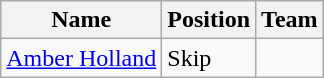<table class="wikitable">
<tr>
<th><strong>Name</strong></th>
<th><strong>Position</strong></th>
<th><strong>Team</strong></th>
</tr>
<tr>
<td><a href='#'>Amber Holland</a></td>
<td>Skip</td>
<td></td>
</tr>
</table>
